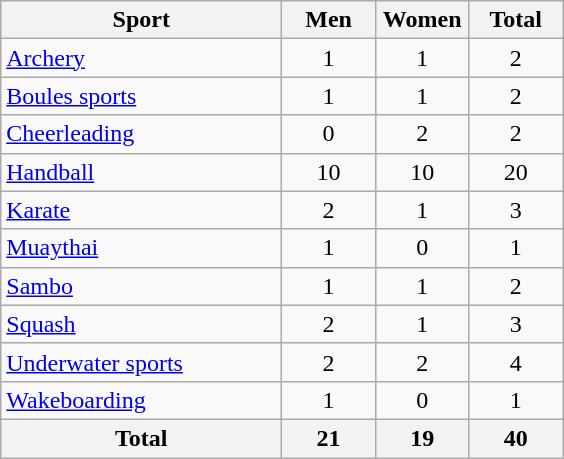<table class="wikitable sortable" style="text-align:center;">
<tr>
<th width=180>Sport</th>
<th width=55>Men</th>
<th width=55>Women</th>
<th width=55>Total</th>
</tr>
<tr>
<td align=left><a href='#'>Archery</a></td>
<td>1</td>
<td>1</td>
<td>2</td>
</tr>
<tr>
<td align=left><a href='#'>Boules sports</a></td>
<td>1</td>
<td>1</td>
<td>2</td>
</tr>
<tr>
<td align=left><a href='#'>Cheerleading</a></td>
<td>0</td>
<td>2</td>
<td>2</td>
</tr>
<tr>
<td align=left><a href='#'>Handball</a></td>
<td>10</td>
<td>10</td>
<td>20</td>
</tr>
<tr>
<td align=left><a href='#'>Karate</a></td>
<td>2</td>
<td>1</td>
<td>3</td>
</tr>
<tr>
<td align=left><a href='#'>Muaythai</a></td>
<td>1</td>
<td>0</td>
<td>1</td>
</tr>
<tr>
<td align=left><a href='#'>Sambo</a></td>
<td>1</td>
<td>1</td>
<td>2</td>
</tr>
<tr>
<td align=left><a href='#'>Squash</a></td>
<td>2</td>
<td>1</td>
<td>3</td>
</tr>
<tr>
<td align=left><a href='#'>Underwater sports</a></td>
<td>2</td>
<td>2</td>
<td>4</td>
</tr>
<tr>
<td align=left><a href='#'>Wakeboarding</a></td>
<td>1</td>
<td>0</td>
<td>1</td>
</tr>
<tr>
<th>Total</th>
<th>21</th>
<th>19</th>
<th>40</th>
</tr>
</table>
